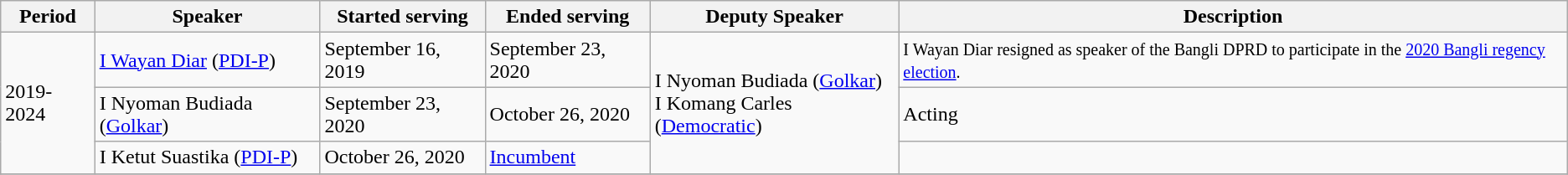<table class="wikitable">
<tr>
<th>Period</th>
<th>Speaker</th>
<th>Started serving</th>
<th>Ended serving</th>
<th>Deputy Speaker</th>
<th>Description</th>
</tr>
<tr>
<td rowspan=3>2019-2024</td>
<td><a href='#'>I Wayan Diar</a> (<a href='#'>PDI-P</a>)</td>
<td>September 16, 2019</td>
<td>September 23, 2020</td>
<td rowspan=3>I Nyoman Budiada (<a href='#'>Golkar</a>)<br>I Komang Carles (<a href='#'>Democratic</a>)</td>
<td><small>I Wayan Diar resigned as speaker of the Bangli DPRD to participate in the <a href='#'>2020 Bangli regency election</a>.</small></td>
</tr>
<tr>
<td>I Nyoman Budiada (<a href='#'>Golkar</a>)</td>
<td>September 23, 2020</td>
<td>October 26, 2020</td>
<td>Acting</td>
</tr>
<tr>
<td>I Ketut Suastika (<a href='#'>PDI-P</a>)</td>
<td>October 26, 2020</td>
<td><a href='#'>Incumbent</a></td>
<td></td>
</tr>
<tr>
</tr>
</table>
